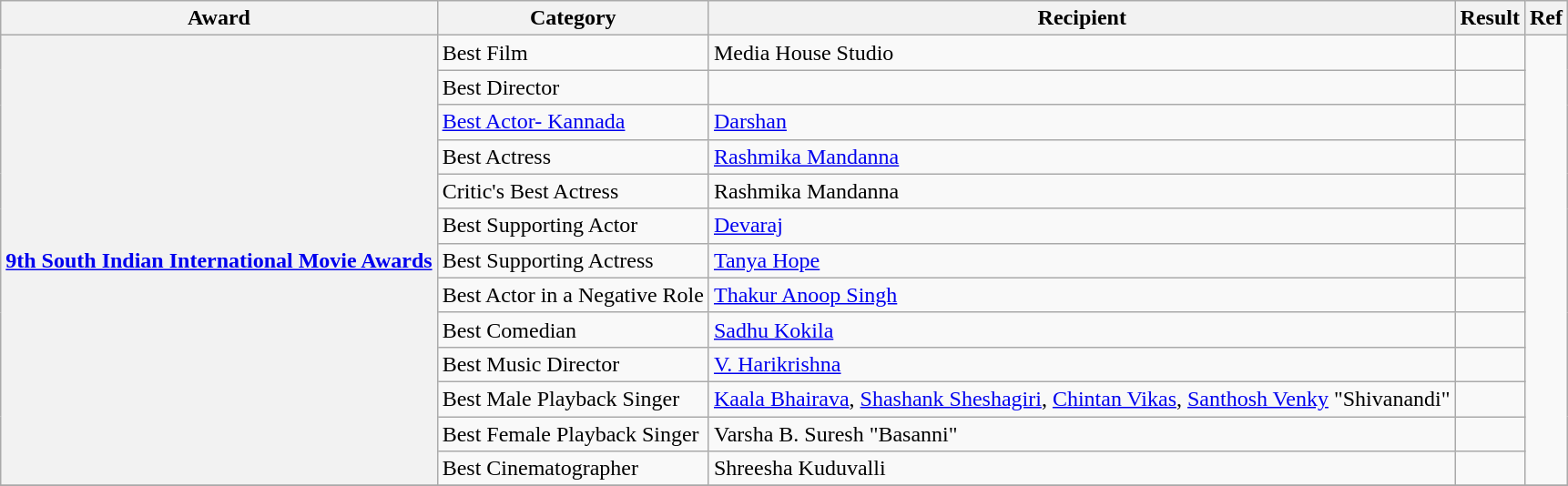<table class="wikitable sortable">
<tr>
<th>Award</th>
<th>Category</th>
<th>Recipient</th>
<th>Result</th>
<th>Ref</th>
</tr>
<tr>
<th rowspan=13><a href='#'>9th South Indian International Movie Awards</a></th>
<td>Best Film</td>
<td>Media House Studio</td>
<td></td>
<td rowspan=13><br></td>
</tr>
<tr>
<td>Best Director</td>
<td></td>
<td></td>
</tr>
<tr>
<td><a href='#'>Best Actor- Kannada</a></td>
<td><a href='#'>Darshan</a></td>
<td></td>
</tr>
<tr>
<td>Best Actress</td>
<td><a href='#'>Rashmika Mandanna</a></td>
<td></td>
</tr>
<tr>
<td>Critic's Best Actress</td>
<td>Rashmika Mandanna</td>
<td></td>
</tr>
<tr>
<td>Best Supporting Actor</td>
<td><a href='#'>Devaraj</a></td>
<td></td>
</tr>
<tr>
<td>Best Supporting Actress</td>
<td><a href='#'>Tanya Hope</a></td>
<td></td>
</tr>
<tr>
<td>Best Actor in a Negative Role</td>
<td><a href='#'>Thakur Anoop Singh</a></td>
<td></td>
</tr>
<tr>
<td>Best Comedian</td>
<td><a href='#'>Sadhu Kokila</a></td>
<td></td>
</tr>
<tr>
<td>Best Music Director</td>
<td><a href='#'>V. Harikrishna</a></td>
<td></td>
</tr>
<tr>
<td>Best Male Playback Singer</td>
<td><a href='#'>Kaala Bhairava</a>, <a href='#'>Shashank Sheshagiri</a>, <a href='#'>Chintan Vikas</a>, <a href='#'>Santhosh Venky</a> "Shivanandi"</td>
<td></td>
</tr>
<tr>
<td>Best Female Playback Singer</td>
<td>Varsha B. Suresh "Basanni"</td>
<td></td>
</tr>
<tr>
<td>Best Cinematographer</td>
<td>Shreesha Kuduvalli</td>
<td></td>
</tr>
<tr>
</tr>
</table>
